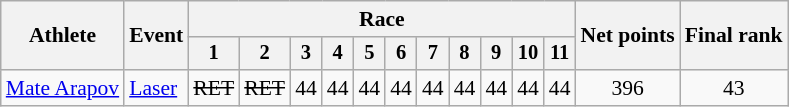<table class="wikitable" style="font-size:90%">
<tr>
<th rowspan="2">Athlete</th>
<th rowspan="2">Event</th>
<th colspan=11>Race</th>
<th rowspan=2>Net points</th>
<th rowspan=2>Final rank</th>
</tr>
<tr style="font-size:95%">
<th>1</th>
<th>2</th>
<th>3</th>
<th>4</th>
<th>5</th>
<th>6</th>
<th>7</th>
<th>8</th>
<th>9</th>
<th>10</th>
<th>11</th>
</tr>
<tr align=center>
<td align=left><a href='#'>Mate Arapov</a></td>
<td align=left><a href='#'>Laser</a></td>
<td><s>RET</s></td>
<td><s>RET</s></td>
<td>44</td>
<td>44</td>
<td>44</td>
<td>44</td>
<td>44</td>
<td>44</td>
<td>44</td>
<td>44</td>
<td>44</td>
<td>396</td>
<td>43</td>
</tr>
</table>
